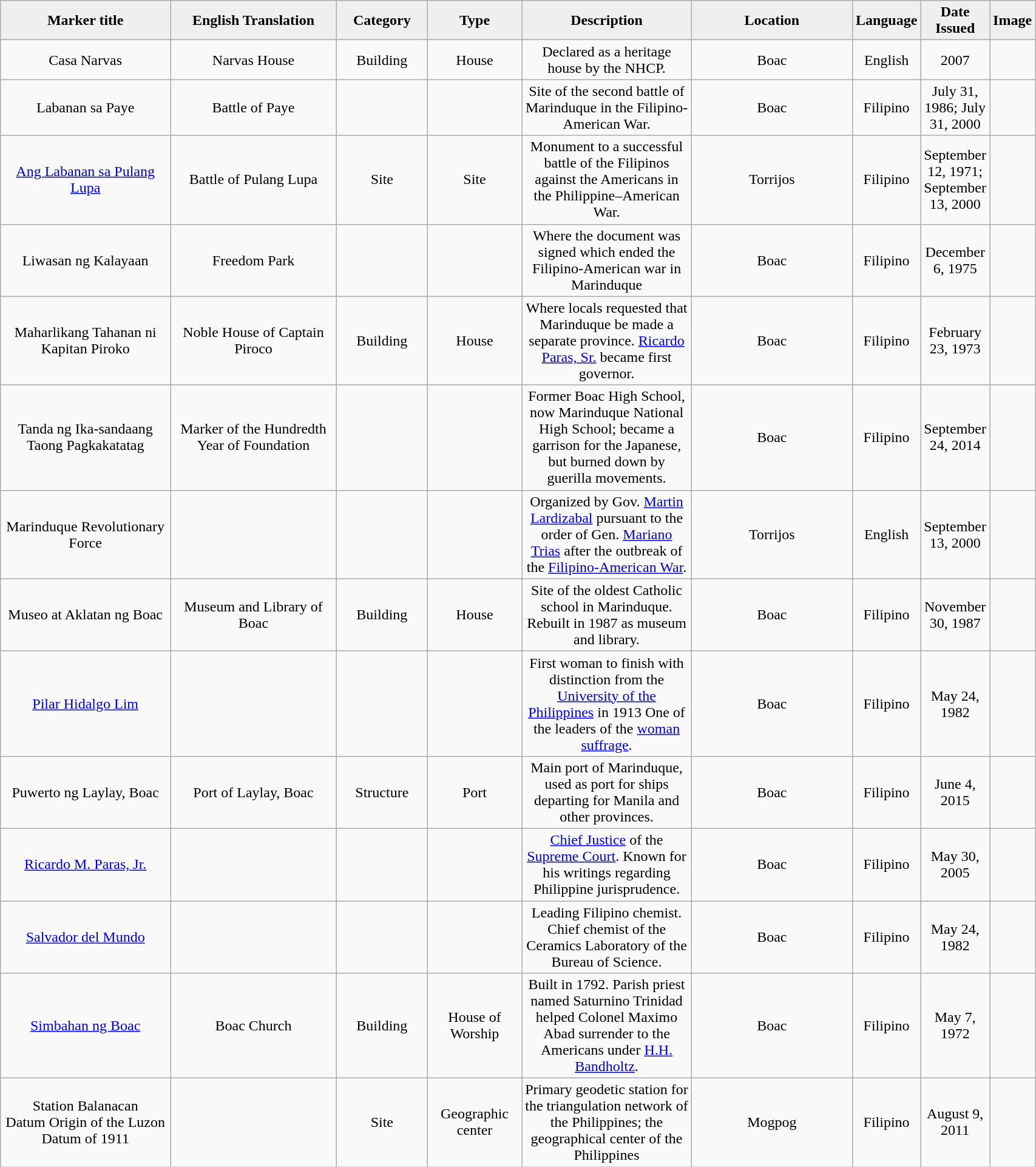<table class="wikitable" style="width:90%; text-align:center;">
<tr>
<th style="width:20%; background:#efefef;">Marker title</th>
<th style="width:20%; background:#efefef;">English Translation</th>
<th style="width:10%; background:#efefef;">Category</th>
<th style="width:10%; background:#efefef;">Type</th>
<th style="width:20%; background:#efefef;">Description</th>
<th style="width:20%; background:#efefef;">Location</th>
<th style="width:10%; background:#efefef;">Language</th>
<th style="width:10%; background:#efefef;">Date Issued</th>
<th style="width:10%; background:#efefef;">Image</th>
</tr>
<tr>
<td>Casa Narvas</td>
<td>Narvas House</td>
<td>Building</td>
<td>House</td>
<td>Declared as a heritage house by the NHCP.</td>
<td>Boac</td>
<td>English</td>
<td>2007</td>
<td></td>
</tr>
<tr>
<td>Labanan sa Paye</td>
<td>Battle of Paye</td>
<td></td>
<td></td>
<td>Site of the second battle of Marinduque in the Filipino-American War.</td>
<td>Boac</td>
<td>Filipino</td>
<td>July 31, 1986; July 31, 2000</td>
<td></td>
</tr>
<tr>
<td><a href='#'>Ang Labanan sa Pulang Lupa</a></td>
<td>Battle of Pulang Lupa</td>
<td>Site</td>
<td>Site</td>
<td>Monument to a successful battle of the Filipinos against the Americans in the Philippine–American War.</td>
<td>Torrijos</td>
<td>Filipino</td>
<td>September 12, 1971; September 13, 2000</td>
<td></td>
</tr>
<tr>
<td>Liwasan ng Kalayaan</td>
<td>Freedom Park</td>
<td></td>
<td></td>
<td>Where the document was signed which ended the Filipino-American war in Marinduque</td>
<td>Boac</td>
<td>Filipino</td>
<td>December 6, 1975</td>
<td></td>
</tr>
<tr>
<td>Maharlikang Tahanan ni Kapitan Piroko</td>
<td>Noble House of Captain Piroco</td>
<td>Building</td>
<td>House</td>
<td>Where locals requested that Marinduque be made a separate province. <a href='#'>Ricardo Paras, Sr.</a> became first governor.</td>
<td>Boac</td>
<td>Filipino</td>
<td>February 23, 1973</td>
<td></td>
</tr>
<tr>
<td>Tanda ng Ika-sandaang Taong Pagkakatatag</td>
<td>Marker of the Hundredth Year of Foundation</td>
<td></td>
<td></td>
<td>Former Boac High School, now Marinduque National High School; became a garrison for the Japanese, but burned down by guerilla movements.</td>
<td>Boac</td>
<td>Filipino</td>
<td>September 24, 2014</td>
<td></td>
</tr>
<tr>
<td>Marinduque Revolutionary Force</td>
<td></td>
<td></td>
<td></td>
<td>Organized by Gov. <a href='#'>Martin Lardizabal</a> pursuant to the order of Gen. <a href='#'>Mariano Trias</a> after the outbreak of the <a href='#'>Filipino-American War</a>.</td>
<td>Torrijos</td>
<td>English</td>
<td>September 13, 2000</td>
<td></td>
</tr>
<tr>
<td>Museo at Aklatan ng Boac</td>
<td>Museum and Library of Boac</td>
<td>Building</td>
<td>House</td>
<td>Site of the oldest Catholic school in Marinduque. Rebuilt in 1987 as museum and library.</td>
<td>Boac</td>
<td>Filipino</td>
<td>November 30, 1987</td>
<td></td>
</tr>
<tr>
<td><a href='#'>Pilar Hidalgo Lim</a></td>
<td></td>
<td></td>
<td></td>
<td>First woman to finish with distinction from the <a href='#'>University of the Philippines</a> in 1913 One of the leaders of the <a href='#'>woman suffrage</a>.</td>
<td>Boac</td>
<td>Filipino</td>
<td>May 24, 1982</td>
<td></td>
</tr>
<tr>
<td>Puwerto ng Laylay, Boac</td>
<td>Port of Laylay, Boac</td>
<td>Structure</td>
<td>Port</td>
<td>Main port of Marinduque, used as port for ships departing for Manila and other provinces.</td>
<td>Boac</td>
<td>Filipino</td>
<td>June 4, 2015</td>
<td></td>
</tr>
<tr>
<td><a href='#'>Ricardo M. Paras, Jr.</a></td>
<td></td>
<td></td>
<td></td>
<td><a href='#'>Chief Justice</a> of the <a href='#'>Supreme Court</a>. Known for his writings regarding Philippine jurisprudence.</td>
<td>Boac</td>
<td>Filipino</td>
<td>May 30, 2005</td>
<td></td>
</tr>
<tr>
<td><a href='#'>Salvador del Mundo</a></td>
<td></td>
<td></td>
<td></td>
<td>Leading Filipino chemist. Chief chemist of the Ceramics Laboratory of the Bureau of Science.</td>
<td>Boac</td>
<td>Filipino</td>
<td>May 24, 1982</td>
<td></td>
</tr>
<tr>
<td><a href='#'>Simbahan ng Boac</a></td>
<td>Boac Church</td>
<td>Building</td>
<td>House of Worship</td>
<td>Built in 1792. Parish priest named Saturnino Trinidad helped Colonel Maximo Abad surrender to the Americans under <a href='#'>H.H. Bandholtz</a>.</td>
<td>Boac</td>
<td>Filipino</td>
<td>May 7, 1972</td>
<td></td>
</tr>
<tr>
<td>Station Balanacan <br> Datum Origin of the Luzon Datum of 1911</td>
<td></td>
<td>Site</td>
<td>Geographic center</td>
<td>Primary geodetic station for the triangulation network of the Philippines; the geographical center of the Philippines</td>
<td>Mogpog</td>
<td>Filipino</td>
<td>August 9, 2011</td>
<td></td>
</tr>
</table>
